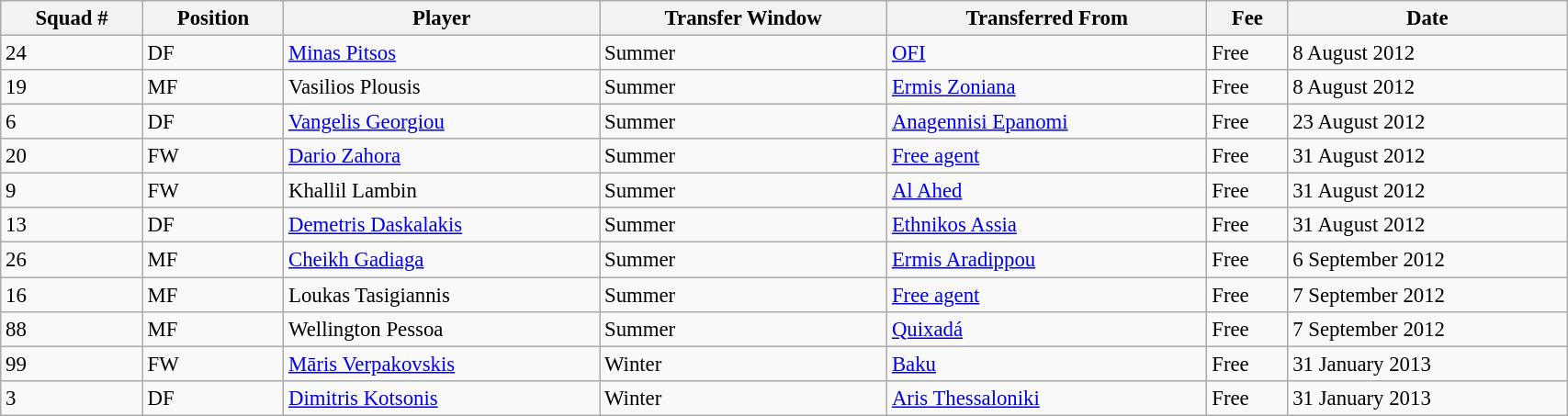<table class="wikitable sortable" style="width:90%; text-align:center; font-size:95%; text-align:left;">
<tr>
<th><strong>Squad #</strong></th>
<th><strong>Position</strong></th>
<th><strong>Player</strong></th>
<th><strong>Transfer Window</strong></th>
<th><strong>Transferred From</strong></th>
<th><strong>Fee</strong></th>
<th><strong>Date</strong></th>
</tr>
<tr>
<td>24</td>
<td>DF</td>
<td> <a href='#'>Minas Pitsos</a></td>
<td>Summer</td>
<td> <a href='#'>OFI</a></td>
<td>Free</td>
<td>8 August 2012</td>
</tr>
<tr>
<td>19</td>
<td>MF</td>
<td> Vasilios Plousis</td>
<td>Summer</td>
<td> <a href='#'>Ermis Zoniana</a></td>
<td>Free</td>
<td>8 August 2012</td>
</tr>
<tr>
<td>6</td>
<td>DF</td>
<td> <a href='#'>Vangelis Georgiou</a></td>
<td>Summer</td>
<td> <a href='#'>Anagennisi Epanomi</a></td>
<td>Free</td>
<td>23 August 2012</td>
</tr>
<tr>
<td>20</td>
<td>FW</td>
<td> <a href='#'>Dario Zahora</a></td>
<td>Summer</td>
<td><a href='#'>Free agent</a></td>
<td>Free</td>
<td>31 August 2012</td>
</tr>
<tr>
<td>9</td>
<td>FW</td>
<td> Khallil Lambin</td>
<td>Summer</td>
<td> <a href='#'>Al Ahed</a></td>
<td>Free</td>
<td>31 August 2012</td>
</tr>
<tr>
<td>13</td>
<td>DF</td>
<td>  <a href='#'>Demetris Daskalakis</a></td>
<td>Summer</td>
<td> <a href='#'>Ethnikos Assia</a></td>
<td>Free</td>
<td>31 August 2012</td>
</tr>
<tr>
<td>26</td>
<td>MF</td>
<td> <a href='#'>Cheikh Gadiaga</a></td>
<td>Summer</td>
<td> <a href='#'>Ermis Aradippou</a></td>
<td>Free</td>
<td>6 September 2012</td>
</tr>
<tr>
<td>16</td>
<td>MF</td>
<td>  Loukas Tasigiannis</td>
<td>Summer</td>
<td><a href='#'>Free agent</a></td>
<td>Free</td>
<td>7 September 2012</td>
</tr>
<tr>
<td>88</td>
<td>MF</td>
<td> Wellington Pessoa</td>
<td>Summer</td>
<td> <a href='#'>Quixadá</a></td>
<td>Free</td>
<td>7 September 2012</td>
</tr>
<tr>
<td>99</td>
<td>FW</td>
<td> <a href='#'>Māris Verpakovskis</a></td>
<td>Winter</td>
<td> <a href='#'>Baku</a></td>
<td>Free</td>
<td>31 January 2013</td>
</tr>
<tr>
<td>3</td>
<td>DF</td>
<td> <a href='#'>Dimitris Kotsonis</a></td>
<td>Winter</td>
<td> <a href='#'>Aris Thessaloniki</a></td>
<td>Free</td>
<td>31 January 2013</td>
</tr>
</table>
